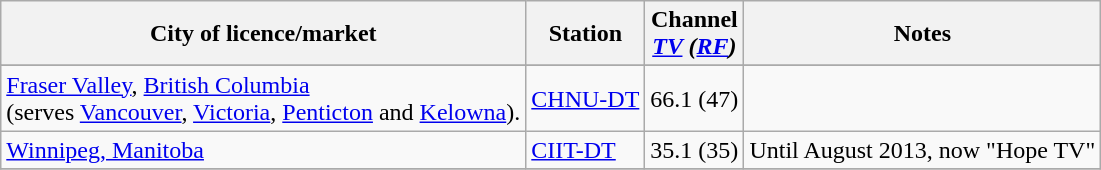<table class="wikitable unsortable">
<tr>
<th>City of licence/market</th>
<th>Station</th>
<th>Channel<br><em><a href='#'>TV</a> (<a href='#'>RF</a>)</em></th>
<th>Notes</th>
</tr>
<tr style="vertical-align: top; text-align: left;">
</tr>
<tr>
<td><a href='#'>Fraser Valley</a>, <a href='#'>British Columbia</a><br>(serves <a href='#'>Vancouver</a>, <a href='#'>Victoria</a>, <a href='#'>Penticton</a> and <a href='#'>Kelowna</a>).</td>
<td><a href='#'>CHNU-DT</a></td>
<td>66.1 (47)</td>
<td></td>
</tr>
<tr>
<td><a href='#'>Winnipeg, Manitoba</a></td>
<td><a href='#'>CIIT-DT</a></td>
<td>35.1 (35)</td>
<td>Until August 2013, now "Hope TV"</td>
</tr>
<tr>
</tr>
</table>
